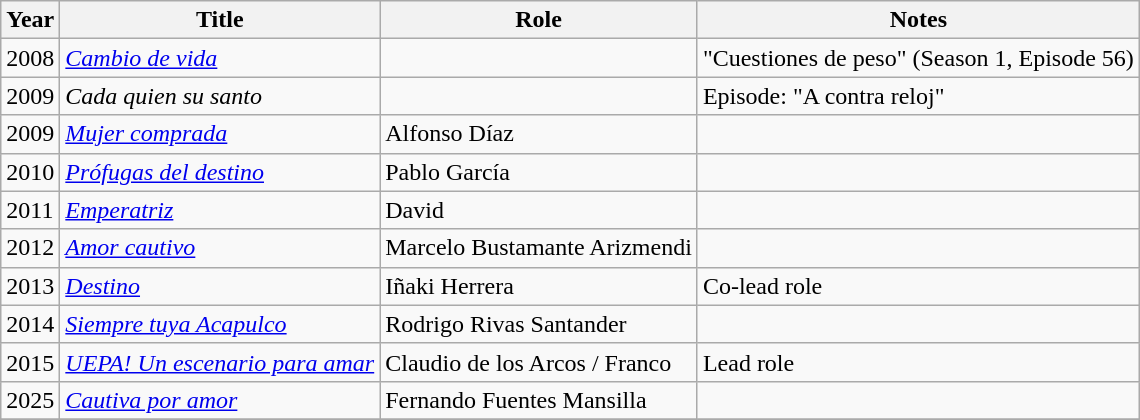<table class="wikitable sortable">
<tr>
<th>Year</th>
<th>Title</th>
<th>Role</th>
<th>Notes</th>
</tr>
<tr>
<td>2008</td>
<td><em><a href='#'>Cambio de vida</a></em></td>
<td></td>
<td>"Cuestiones de peso" (Season 1, Episode 56)</td>
</tr>
<tr>
<td>2009</td>
<td><em>Cada quien su santo</em></td>
<td></td>
<td>Episode:  "A contra reloj"</td>
</tr>
<tr>
<td>2009</td>
<td><em><a href='#'>Mujer comprada</a></em></td>
<td>Alfonso Díaz</td>
<td></td>
</tr>
<tr>
<td>2010</td>
<td><em><a href='#'>Prófugas del destino</a></em></td>
<td>Pablo García</td>
<td></td>
</tr>
<tr>
<td>2011</td>
<td><em><a href='#'>Emperatriz</a></em></td>
<td>David</td>
<td></td>
</tr>
<tr>
<td>2012</td>
<td><em><a href='#'>Amor cautivo</a></em></td>
<td>Marcelo Bustamante Arizmendi</td>
<td></td>
</tr>
<tr>
<td>2013</td>
<td><em><a href='#'>Destino</a></em></td>
<td>Iñaki Herrera</td>
<td>Co-lead role</td>
</tr>
<tr>
<td>2014</td>
<td><em><a href='#'>Siempre tuya Acapulco</a></em></td>
<td>Rodrigo Rivas Santander</td>
<td></td>
</tr>
<tr>
<td>2015</td>
<td><em><a href='#'>UEPA! Un escenario para amar</a></em></td>
<td>Claudio de los Arcos / Franco</td>
<td>Lead role</td>
</tr>
<tr>
<td>2025</td>
<td><em><a href='#'>Cautiva por amor</a></em></td>
<td>Fernando Fuentes Mansilla</td>
<td></td>
</tr>
<tr>
</tr>
</table>
